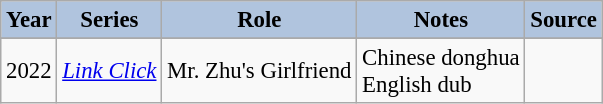<table class="wikitable sortable plainrowheaders" style="width=95%;  font-size: 95%;">
<tr>
<th style="background:#b0c4de;">Year </th>
<th style="background:#b0c4de;">Series</th>
<th style="background:#b0c4de;">Role </th>
<th style="background:#b0c4de;" class="unsortable">Notes </th>
<th style="background:#b0c4de;" class="unsortable">Source</th>
</tr>
<tr>
</tr>
<tr>
<td>2022</td>
<td><em><a href='#'>Link Click</a></em></td>
<td>Mr. Zhu's Girlfriend</td>
<td>Chinese donghua<br>English dub</td>
<td></td>
</tr>
</table>
